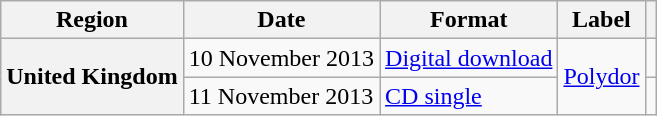<table class="wikitable plainrowheaders">
<tr>
<th scope="col">Region</th>
<th scope="col">Date</th>
<th scope="col">Format</th>
<th scope="col">Label</th>
<th scope="col"></th>
</tr>
<tr>
<th scope="row" rowspan="2">United Kingdom</th>
<td>10 November 2013</td>
<td><a href='#'>Digital download</a></td>
<td rowspan="2"><a href='#'>Polydor</a></td>
<td align="center"></td>
</tr>
<tr>
<td>11 November 2013</td>
<td><a href='#'>CD single</a></td>
<td align="center"></td>
</tr>
</table>
